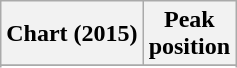<table class="wikitable plainrowheaders sortable" style="text-align:center;">
<tr>
<th scope="col">Chart (2015)</th>
<th scope="col">Peak<br>position</th>
</tr>
<tr>
</tr>
<tr>
</tr>
<tr>
</tr>
<tr>
</tr>
<tr>
</tr>
<tr>
</tr>
</table>
